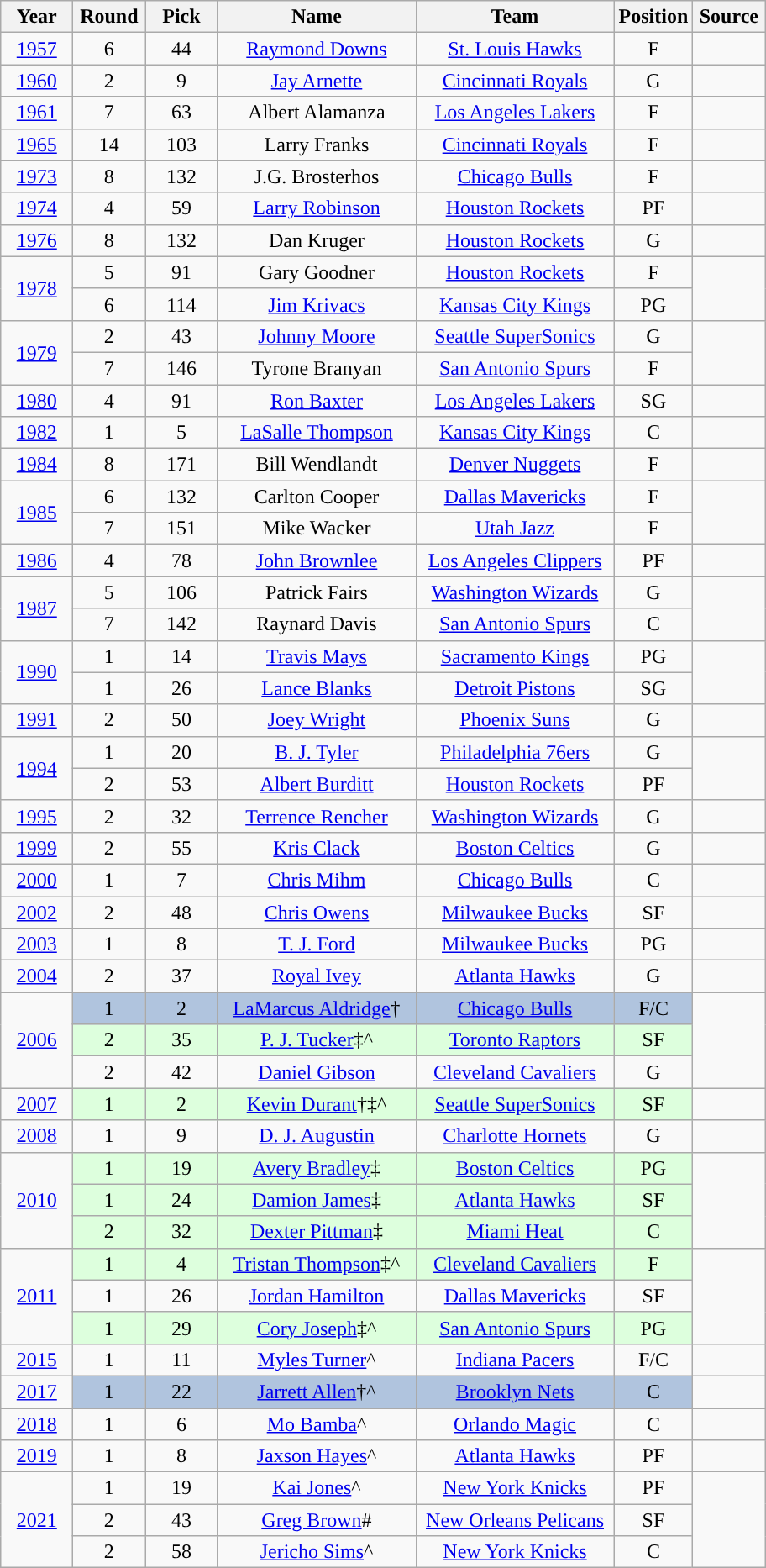<table class="wikitable" style="text-align:center">
<tr>
<th style="width:50px; ">Year</th>
<th style="width:50px; ">Round</th>
<th style="width:50px; ">Pick</th>
<th style="width:150px; ">Name</th>
<th style="width:150px; ">Team</th>
<th style="width:50px; ">Position</th>
<th style="width:50px; ">Source</th>
</tr>
<tr>
<td rowspan="1"><a href='#'>1957</a></td>
<td>6</td>
<td>44</td>
<td><a href='#'>Raymond Downs</a></td>
<td><a href='#'>St. Louis Hawks</a></td>
<td>F</td>
<td></td>
</tr>
<tr>
<td rowspan="1"><a href='#'>1960</a></td>
<td>2</td>
<td>9</td>
<td><a href='#'>Jay Arnette</a></td>
<td><a href='#'>Cincinnati Royals</a></td>
<td>G</td>
<td></td>
</tr>
<tr>
<td rowspan="1"><a href='#'>1961</a></td>
<td>7</td>
<td>63</td>
<td>Albert Alamanza</td>
<td><a href='#'>Los Angeles Lakers</a></td>
<td>F</td>
<td></td>
</tr>
<tr>
<td rowspan="1"><a href='#'>1965</a></td>
<td>14</td>
<td>103</td>
<td>Larry Franks</td>
<td><a href='#'>Cincinnati Royals</a></td>
<td>F</td>
<td></td>
</tr>
<tr>
<td rowspan="1"><a href='#'>1973</a></td>
<td>8</td>
<td>132</td>
<td>J.G. Brosterhos</td>
<td><a href='#'>Chicago Bulls</a></td>
<td>F</td>
<td></td>
</tr>
<tr>
<td rowspan="1"><a href='#'>1974</a></td>
<td>4</td>
<td>59</td>
<td><a href='#'>Larry Robinson</a></td>
<td><a href='#'>Houston Rockets</a></td>
<td>PF</td>
<td></td>
</tr>
<tr>
<td rowspan="1"><a href='#'>1976</a></td>
<td>8</td>
<td>132</td>
<td>Dan Kruger</td>
<td><a href='#'>Houston Rockets</a></td>
<td>G</td>
<td></td>
</tr>
<tr>
<td rowspan="2"><a href='#'>1978</a></td>
<td>5</td>
<td>91</td>
<td>Gary Goodner</td>
<td><a href='#'>Houston Rockets</a></td>
<td>F</td>
<td rowspan="2"></td>
</tr>
<tr>
<td>6</td>
<td>114</td>
<td><a href='#'>Jim Krivacs</a></td>
<td><a href='#'>Kansas City Kings</a></td>
<td>PG</td>
</tr>
<tr>
<td rowspan="2"><a href='#'>1979</a></td>
<td>2</td>
<td>43</td>
<td><a href='#'>Johnny Moore</a></td>
<td><a href='#'>Seattle SuperSonics</a></td>
<td>G</td>
<td rowspan="2"></td>
</tr>
<tr>
<td>7</td>
<td>146</td>
<td>Tyrone Branyan</td>
<td><a href='#'>San Antonio Spurs</a></td>
<td>F</td>
</tr>
<tr>
<td rowspan="1"><a href='#'>1980</a></td>
<td>4</td>
<td>91</td>
<td><a href='#'>Ron Baxter</a></td>
<td><a href='#'>Los Angeles Lakers</a></td>
<td>SG</td>
<td></td>
</tr>
<tr>
<td rowspan="1"><a href='#'>1982</a></td>
<td>1</td>
<td>5</td>
<td><a href='#'>LaSalle Thompson</a></td>
<td><a href='#'>Kansas City Kings</a></td>
<td>C</td>
<td></td>
</tr>
<tr>
<td rowspan="1"><a href='#'>1984</a></td>
<td>8</td>
<td>171</td>
<td>Bill Wendlandt</td>
<td><a href='#'>Denver Nuggets</a></td>
<td>F</td>
<td></td>
</tr>
<tr>
<td rowspan="2"><a href='#'>1985</a></td>
<td>6</td>
<td>132</td>
<td>Carlton Cooper</td>
<td><a href='#'>Dallas Mavericks</a></td>
<td>F</td>
<td rowspan="2"></td>
</tr>
<tr>
<td>7</td>
<td>151</td>
<td>Mike Wacker</td>
<td><a href='#'>Utah Jazz</a></td>
<td>F</td>
</tr>
<tr>
<td rowspan="1"><a href='#'>1986</a></td>
<td>4</td>
<td>78</td>
<td><a href='#'>John Brownlee</a></td>
<td><a href='#'>Los Angeles Clippers</a></td>
<td>PF</td>
<td></td>
</tr>
<tr>
<td rowspan="2"><a href='#'>1987</a></td>
<td>5</td>
<td>106</td>
<td>Patrick Fairs</td>
<td><a href='#'>Washington Wizards</a></td>
<td>G</td>
<td rowspan="2"></td>
</tr>
<tr>
<td>7</td>
<td>142</td>
<td>Raynard Davis</td>
<td><a href='#'>San Antonio Spurs</a></td>
<td>C</td>
</tr>
<tr>
<td rowspan="2"><a href='#'>1990</a></td>
<td>1</td>
<td>14</td>
<td><a href='#'>Travis Mays</a></td>
<td><a href='#'>Sacramento Kings</a></td>
<td>PG</td>
<td rowspan="2"></td>
</tr>
<tr>
<td>1</td>
<td>26</td>
<td><a href='#'>Lance Blanks</a></td>
<td><a href='#'>Detroit Pistons</a></td>
<td>SG</td>
</tr>
<tr>
<td rowspan="1"><a href='#'>1991</a></td>
<td>2</td>
<td>50</td>
<td><a href='#'>Joey Wright</a></td>
<td><a href='#'>Phoenix Suns</a></td>
<td>G</td>
<td></td>
</tr>
<tr>
<td rowspan="2"><a href='#'>1994</a></td>
<td>1</td>
<td>20</td>
<td><a href='#'>B. J. Tyler</a></td>
<td><a href='#'>Philadelphia 76ers</a></td>
<td>G</td>
<td rowspan="2"></td>
</tr>
<tr>
<td>2</td>
<td>53</td>
<td><a href='#'>Albert Burditt</a></td>
<td><a href='#'>Houston Rockets</a></td>
<td>PF</td>
</tr>
<tr>
<td rowspan="1"><a href='#'>1995</a></td>
<td>2</td>
<td>32</td>
<td><a href='#'>Terrence Rencher</a></td>
<td><a href='#'>Washington Wizards</a></td>
<td>G</td>
<td></td>
</tr>
<tr>
<td rowspan="1"><a href='#'>1999</a></td>
<td>2</td>
<td>55</td>
<td><a href='#'>Kris Clack</a></td>
<td><a href='#'>Boston Celtics</a></td>
<td>G</td>
<td></td>
</tr>
<tr>
<td rowspan="1"><a href='#'>2000</a></td>
<td>1</td>
<td>7</td>
<td><a href='#'>Chris Mihm</a></td>
<td><a href='#'>Chicago Bulls</a></td>
<td>C</td>
<td></td>
</tr>
<tr>
<td rowspan="1"><a href='#'>2002</a></td>
<td>2</td>
<td>48</td>
<td><a href='#'>Chris Owens</a></td>
<td><a href='#'>Milwaukee Bucks</a></td>
<td>SF</td>
<td></td>
</tr>
<tr>
<td rowspan="1"><a href='#'>2003</a></td>
<td>1</td>
<td>8</td>
<td><a href='#'>T. J. Ford</a></td>
<td><a href='#'>Milwaukee Bucks</a></td>
<td>PG</td>
<td></td>
</tr>
<tr>
<td rowspan="1"><a href='#'>2004</a></td>
<td>2</td>
<td>37</td>
<td><a href='#'>Royal Ivey</a></td>
<td><a href='#'>Atlanta Hawks</a></td>
<td>G</td>
<td></td>
</tr>
<tr>
<td rowspan="3"><a href='#'>2006</a></td>
<td style="background-color:lightsteelblue; border:1px solid #aaaaaa; width:2em;">1</td>
<td style="background-color:lightsteelblue; border:1px solid #aaaaaa; width:2em;">2</td>
<td style="background-color:lightsteelblue; border:1px solid #aaaaaa; width:2em;"><a href='#'>LaMarcus Aldridge</a>†</td>
<td style="background-color:lightsteelblue; border:1px solid #aaaaaa; width:2em;"><a href='#'>Chicago Bulls</a></td>
<td style="background-color:lightsteelblue; border:1px solid #aaaaaa; width:2em;">F/C</td>
<td rowspan="3"></td>
</tr>
<tr>
<td style="background-color:#DDFFDD; border:1px solid #aaaaaa; width:2em;">2</td>
<td style="background-color:#DDFFDD; border:1px solid #aaaaaa; width:2em;">35</td>
<td style="background-color:#DDFFDD; border:1px solid #aaaaaa; width:2em;"><a href='#'>P. J. Tucker</a>‡^</td>
<td style="background-color:#DDFFDD; border:1px solid #aaaaaa; width:2em;"><a href='#'>Toronto Raptors</a></td>
<td style="background-color:#DDFFDD; border:1px solid #aaaaaa; width:2em;">SF</td>
</tr>
<tr>
<td>2</td>
<td>42</td>
<td><a href='#'>Daniel Gibson</a></td>
<td><a href='#'>Cleveland Cavaliers</a></td>
<td>G</td>
</tr>
<tr>
<td rowspan="1"><a href='#'>2007</a></td>
<td style="background-color:#DDFFDD; border:1px solid #aaaaaa; width:2em;">1</td>
<td style="background-color:#DDFFDD; border:1px solid #aaaaaa; width:2em;">2</td>
<td style="background-color:#DDFFDD; border:1px solid #aaaaaa; width:2em;"><a href='#'>Kevin Durant</a>†‡^</td>
<td style="background-color:#DDFFDD; border:1px solid #aaaaaa; width:2em;"><a href='#'>Seattle SuperSonics</a></td>
<td style="background-color:#DDFFDD; border:1px solid #aaaaaa; width:2em;">SF</td>
<td></td>
</tr>
<tr>
<td rowspan="1"><a href='#'>2008</a></td>
<td>1</td>
<td>9</td>
<td><a href='#'>D. J. Augustin</a></td>
<td><a href='#'>Charlotte Hornets</a></td>
<td>G</td>
<td></td>
</tr>
<tr>
<td rowspan="3"><a href='#'>2010</a></td>
<td style="background-color:#DDFFDD; border:1px solid #aaaaaa; width:2em;">1</td>
<td style="background-color:#DDFFDD; border:1px solid #aaaaaa; width:2em;">19</td>
<td style="background-color:#DDFFDD; border:1px solid #aaaaaa; width:2em;"><a href='#'>Avery Bradley</a>‡</td>
<td style="background-color:#DDFFDD; border:1px solid #aaaaaa; width:2em;"><a href='#'>Boston Celtics</a></td>
<td style="background-color:#DDFFDD; border:1px solid #aaaaaa; width:2em;">PG</td>
<td rowspan="3"></td>
</tr>
<tr>
<td style="background-color:#DDFFDD; border:1px solid #aaaaaa; width:2em;">1</td>
<td style="background-color:#DDFFDD; border:1px solid #aaaaaa; width:2em;">24</td>
<td style="background-color:#DDFFDD; border:1px solid #aaaaaa; width:2em;"><a href='#'>Damion James</a>‡</td>
<td style="background-color:#DDFFDD; border:1px solid #aaaaaa; width:2em;"><a href='#'>Atlanta Hawks</a></td>
<td style="background-color:#DDFFDD; border:1px solid #aaaaaa; width:2em;">SF</td>
</tr>
<tr>
<td style="background-color:#DDFFDD; border:1px solid #aaaaaa; width:2em;">2</td>
<td style="background-color:#DDFFDD; border:1px solid #aaaaaa; width:2em;">32</td>
<td style="background-color:#DDFFDD; border:1px solid #aaaaaa; width:2em;"><a href='#'>Dexter Pittman</a>‡</td>
<td style="background-color:#DDFFDD; border:1px solid #aaaaaa; width:2em;"><a href='#'>Miami Heat</a></td>
<td style="background-color:#DDFFDD; border:1px solid #aaaaaa; width:2em;">C</td>
</tr>
<tr>
<td rowspan="3"><a href='#'>2011</a></td>
<td style="background-color:#DDFFDD; border:1px solid #aaaaaa; width:2em;">1</td>
<td style="background-color:#DDFFDD; border:1px solid #aaaaaa; width:2em;">4</td>
<td style="background-color:#DDFFDD; border:1px solid #aaaaaa; width:2em;"><a href='#'>Tristan Thompson</a>‡^</td>
<td style="background-color:#DDFFDD; border:1px solid #aaaaaa; width:2em;"><a href='#'>Cleveland Cavaliers</a></td>
<td style="background-color:#DDFFDD; border:1px solid #aaaaaa; width:2em;">F</td>
<td rowspan="3"></td>
</tr>
<tr>
<td>1</td>
<td>26</td>
<td><a href='#'>Jordan Hamilton</a></td>
<td><a href='#'>Dallas Mavericks</a></td>
<td>SF</td>
</tr>
<tr>
<td style="background-color:#DDFFDD; border:1px solid #aaaaaa; width:2em;">1</td>
<td style="background-color:#DDFFDD; border:1px solid #aaaaaa; width:2em;">29</td>
<td style="background-color:#DDFFDD; border:1px solid #aaaaaa; width:2em;"><a href='#'>Cory Joseph</a>‡^</td>
<td style="background-color:#DDFFDD; border:1px solid #aaaaaa; width:2em;"><a href='#'>San Antonio Spurs</a></td>
<td style="background-color:#DDFFDD; border:1px solid #aaaaaa; width:2em;">PG</td>
</tr>
<tr>
<td rowspan="1"><a href='#'>2015</a></td>
<td>1</td>
<td>11</td>
<td><a href='#'>Myles Turner</a>^</td>
<td><a href='#'>Indiana Pacers</a></td>
<td>F/C</td>
<td></td>
</tr>
<tr>
<td rowspan="1"><a href='#'>2017</a></td>
<td style="background-color:lightsteelblue; border:1px solid #aaaaaa; width:2em;">1</td>
<td style="background-color:lightsteelblue; border:1px solid #aaaaaa; width:2em;">22</td>
<td style="background-color:lightsteelblue; border:1px solid #aaaaaa; width:2em;"><a href='#'>Jarrett Allen</a>†^</td>
<td style="background-color:lightsteelblue; border:1px solid #aaaaaa; width:2em;"><a href='#'>Brooklyn Nets</a></td>
<td style="background-color:lightsteelblue; border:1px solid #aaaaaa; width:2em;">C</td>
<td></td>
</tr>
<tr>
<td rowspan="1"><a href='#'>2018</a></td>
<td>1</td>
<td>6</td>
<td><a href='#'>Mo Bamba</a>^</td>
<td><a href='#'>Orlando Magic</a></td>
<td>C</td>
<td></td>
</tr>
<tr>
<td rowspan="1"><a href='#'>2019</a></td>
<td>1</td>
<td>8</td>
<td><a href='#'>Jaxson Hayes</a>^</td>
<td><a href='#'>Atlanta Hawks</a></td>
<td>PF</td>
<td></td>
</tr>
<tr>
<td rowspan="3"><a href='#'>2021</a></td>
<td>1</td>
<td>19</td>
<td><a href='#'>Kai Jones</a>^</td>
<td><a href='#'>New York Knicks</a></td>
<td>PF</td>
<td rowspan="3"></td>
</tr>
<tr>
<td>2</td>
<td>43</td>
<td><a href='#'>Greg Brown</a>#</td>
<td><a href='#'>New Orleans Pelicans</a></td>
<td>SF</td>
</tr>
<tr>
<td>2</td>
<td>58</td>
<td><a href='#'>Jericho Sims</a>^</td>
<td><a href='#'>New York Knicks</a></td>
<td>C</td>
</tr>
</table>
